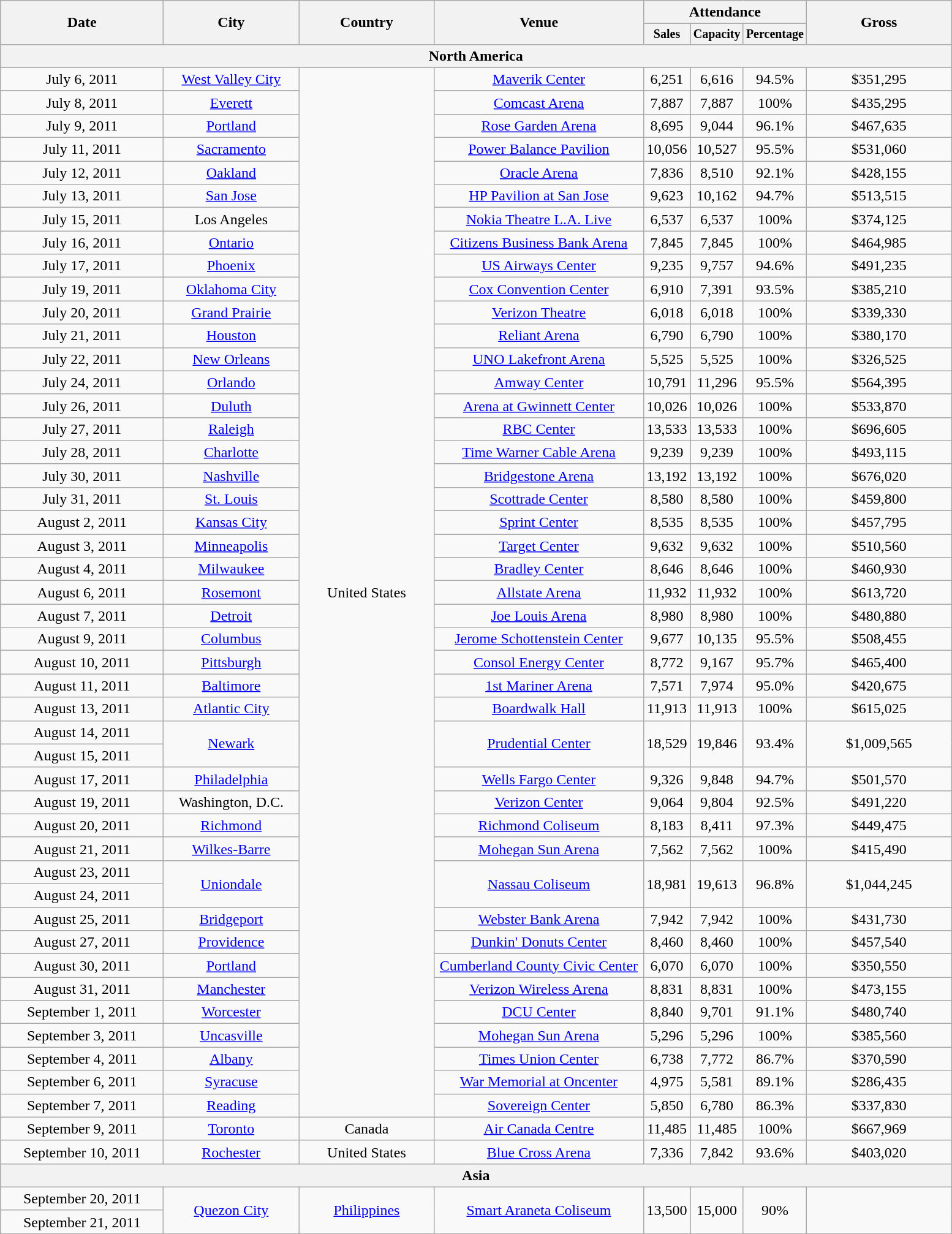<table class="wikitable" style="text-align:center;">
<tr>
<th width="170" rowspan="2">Date</th>
<th width="140" rowspan="2">City</th>
<th width="140" rowspan="2">Country</th>
<th width="220" rowspan="2">Venue</th>
<th width="170" colspan="3">Attendance</th>
<th width="150" rowspan="2">Gross</th>
</tr>
<tr style="font-size:smaller;">
<th>Sales</th>
<th>Capacity</th>
<th>Percentage</th>
</tr>
<tr>
<th colspan="8">North America</th>
</tr>
<tr>
<td>July 6, 2011</td>
<td><a href='#'>West Valley City</a></td>
<td rowspan="45">United States</td>
<td><a href='#'>Maverik Center</a></td>
<td>6,251</td>
<td>6,616</td>
<td>94.5%</td>
<td>$351,295</td>
</tr>
<tr>
<td>July 8, 2011</td>
<td><a href='#'>Everett</a></td>
<td><a href='#'>Comcast Arena</a></td>
<td>7,887</td>
<td>7,887</td>
<td>100%</td>
<td>$435,295</td>
</tr>
<tr>
<td>July 9, 2011</td>
<td><a href='#'>Portland</a></td>
<td><a href='#'>Rose Garden Arena</a></td>
<td>8,695</td>
<td>9,044</td>
<td>96.1%</td>
<td>$467,635</td>
</tr>
<tr>
<td>July 11, 2011</td>
<td><a href='#'>Sacramento</a></td>
<td><a href='#'>Power Balance Pavilion</a></td>
<td>10,056</td>
<td>10,527</td>
<td>95.5%</td>
<td>$531,060</td>
</tr>
<tr>
<td>July 12, 2011</td>
<td><a href='#'>Oakland</a></td>
<td><a href='#'>Oracle Arena</a></td>
<td>7,836</td>
<td>8,510</td>
<td>92.1%</td>
<td>$428,155</td>
</tr>
<tr>
<td>July 13, 2011</td>
<td><a href='#'>San Jose</a></td>
<td><a href='#'>HP Pavilion at San Jose</a></td>
<td>9,623</td>
<td>10,162</td>
<td>94.7%</td>
<td>$513,515</td>
</tr>
<tr>
<td>July 15, 2011</td>
<td>Los Angeles</td>
<td><a href='#'>Nokia Theatre L.A. Live</a></td>
<td>6,537</td>
<td>6,537</td>
<td>100%</td>
<td>$374,125</td>
</tr>
<tr>
<td>July 16, 2011</td>
<td><a href='#'>Ontario</a></td>
<td><a href='#'>Citizens Business Bank Arena</a></td>
<td>7,845</td>
<td>7,845</td>
<td>100%</td>
<td>$464,985</td>
</tr>
<tr>
<td>July 17, 2011</td>
<td><a href='#'>Phoenix</a></td>
<td><a href='#'>US Airways Center</a></td>
<td>9,235</td>
<td>9,757</td>
<td>94.6%</td>
<td>$491,235</td>
</tr>
<tr>
<td>July 19, 2011</td>
<td><a href='#'>Oklahoma City</a></td>
<td><a href='#'>Cox Convention Center</a></td>
<td>6,910</td>
<td>7,391</td>
<td>93.5%</td>
<td>$385,210</td>
</tr>
<tr>
<td>July 20, 2011</td>
<td><a href='#'>Grand Prairie</a></td>
<td><a href='#'>Verizon Theatre</a></td>
<td>6,018</td>
<td>6,018</td>
<td>100%</td>
<td>$339,330</td>
</tr>
<tr>
<td>July 21, 2011</td>
<td><a href='#'>Houston</a></td>
<td><a href='#'>Reliant Arena</a></td>
<td>6,790</td>
<td>6,790</td>
<td>100%</td>
<td>$380,170</td>
</tr>
<tr>
<td>July 22, 2011</td>
<td><a href='#'>New Orleans</a></td>
<td><a href='#'>UNO Lakefront Arena</a></td>
<td>5,525</td>
<td>5,525</td>
<td>100%</td>
<td>$326,525</td>
</tr>
<tr>
<td>July 24, 2011</td>
<td><a href='#'>Orlando</a></td>
<td><a href='#'>Amway Center</a></td>
<td>10,791</td>
<td>11,296</td>
<td>95.5%</td>
<td>$564,395</td>
</tr>
<tr>
<td>July 26, 2011</td>
<td><a href='#'>Duluth</a></td>
<td><a href='#'>Arena at Gwinnett Center</a></td>
<td>10,026</td>
<td>10,026</td>
<td>100%</td>
<td>$533,870</td>
</tr>
<tr>
<td>July 27, 2011</td>
<td><a href='#'>Raleigh</a></td>
<td><a href='#'>RBC Center</a></td>
<td>13,533</td>
<td>13,533</td>
<td>100%</td>
<td>$696,605</td>
</tr>
<tr>
<td>July 28, 2011</td>
<td><a href='#'>Charlotte</a></td>
<td><a href='#'>Time Warner Cable Arena</a></td>
<td>9,239</td>
<td>9,239</td>
<td>100%</td>
<td>$493,115</td>
</tr>
<tr>
<td>July 30, 2011</td>
<td><a href='#'>Nashville</a></td>
<td><a href='#'>Bridgestone Arena</a></td>
<td>13,192</td>
<td>13,192</td>
<td>100%</td>
<td>$676,020</td>
</tr>
<tr>
<td>July 31, 2011</td>
<td><a href='#'>St. Louis</a></td>
<td><a href='#'>Scottrade Center</a></td>
<td>8,580</td>
<td>8,580</td>
<td>100%</td>
<td>$459,800</td>
</tr>
<tr>
<td>August 2, 2011</td>
<td><a href='#'>Kansas City</a></td>
<td><a href='#'>Sprint Center</a></td>
<td>8,535</td>
<td>8,535</td>
<td>100%</td>
<td>$457,795</td>
</tr>
<tr>
<td>August 3, 2011</td>
<td><a href='#'>Minneapolis</a></td>
<td><a href='#'>Target Center</a></td>
<td>9,632</td>
<td>9,632</td>
<td>100%</td>
<td>$510,560</td>
</tr>
<tr>
<td>August 4, 2011</td>
<td><a href='#'>Milwaukee</a></td>
<td><a href='#'>Bradley Center</a></td>
<td>8,646</td>
<td>8,646</td>
<td>100%</td>
<td>$460,930</td>
</tr>
<tr>
<td>August 6, 2011</td>
<td><a href='#'>Rosemont</a></td>
<td><a href='#'>Allstate Arena</a></td>
<td>11,932</td>
<td>11,932</td>
<td>100%</td>
<td>$613,720</td>
</tr>
<tr>
<td>August 7, 2011</td>
<td><a href='#'>Detroit</a></td>
<td><a href='#'>Joe Louis Arena</a></td>
<td>8,980</td>
<td>8,980</td>
<td>100%</td>
<td>$480,880</td>
</tr>
<tr>
<td>August 9, 2011</td>
<td><a href='#'>Columbus</a></td>
<td><a href='#'>Jerome Schottenstein Center</a></td>
<td>9,677</td>
<td>10,135</td>
<td>95.5%</td>
<td>$508,455</td>
</tr>
<tr>
<td>August 10, 2011</td>
<td><a href='#'>Pittsburgh</a></td>
<td><a href='#'>Consol Energy Center</a></td>
<td>8,772</td>
<td>9,167</td>
<td>95.7%</td>
<td>$465,400</td>
</tr>
<tr>
<td>August 11, 2011</td>
<td><a href='#'>Baltimore</a></td>
<td><a href='#'>1st Mariner Arena</a></td>
<td>7,571</td>
<td>7,974</td>
<td>95.0%</td>
<td>$420,675</td>
</tr>
<tr>
<td>August 13, 2011</td>
<td><a href='#'>Atlantic City</a></td>
<td><a href='#'>Boardwalk Hall</a></td>
<td>11,913</td>
<td>11,913</td>
<td>100%</td>
<td>$615,025</td>
</tr>
<tr>
<td>August 14, 2011</td>
<td rowspan="2"><a href='#'>Newark</a></td>
<td rowspan="2"><a href='#'>Prudential Center</a></td>
<td rowspan="2">18,529</td>
<td rowspan="2">19,846</td>
<td rowspan="2">93.4%</td>
<td rowspan="2">$1,009,565</td>
</tr>
<tr>
<td>August 15, 2011</td>
</tr>
<tr>
<td>August 17, 2011</td>
<td><a href='#'>Philadelphia</a></td>
<td><a href='#'>Wells Fargo Center</a></td>
<td>9,326</td>
<td>9,848</td>
<td>94.7%</td>
<td>$501,570</td>
</tr>
<tr>
<td>August 19, 2011</td>
<td>Washington, D.C.</td>
<td><a href='#'>Verizon Center</a></td>
<td>9,064</td>
<td>9,804</td>
<td>92.5%</td>
<td>$491,220</td>
</tr>
<tr>
<td>August 20, 2011</td>
<td><a href='#'>Richmond</a></td>
<td><a href='#'>Richmond Coliseum</a></td>
<td>8,183</td>
<td>8,411</td>
<td>97.3%</td>
<td>$449,475</td>
</tr>
<tr>
<td>August 21, 2011</td>
<td><a href='#'>Wilkes-Barre</a></td>
<td><a href='#'>Mohegan Sun Arena</a></td>
<td>7,562</td>
<td>7,562</td>
<td>100%</td>
<td>$415,490</td>
</tr>
<tr>
<td>August 23, 2011</td>
<td rowspan="2"><a href='#'>Uniondale</a></td>
<td rowspan="2"><a href='#'>Nassau Coliseum</a></td>
<td rowspan="2">18,981</td>
<td rowspan="2">19,613</td>
<td rowspan="2">96.8%</td>
<td rowspan="2">$1,044,245</td>
</tr>
<tr>
<td>August 24, 2011</td>
</tr>
<tr>
<td>August 25, 2011</td>
<td><a href='#'>Bridgeport</a></td>
<td><a href='#'>Webster Bank Arena</a></td>
<td>7,942</td>
<td>7,942</td>
<td>100%</td>
<td>$431,730</td>
</tr>
<tr>
<td>August 27, 2011</td>
<td><a href='#'>Providence</a></td>
<td><a href='#'>Dunkin' Donuts Center</a></td>
<td>8,460</td>
<td>8,460</td>
<td>100%</td>
<td>$457,540</td>
</tr>
<tr>
<td>August 30, 2011</td>
<td><a href='#'>Portland</a></td>
<td><a href='#'>Cumberland County Civic Center</a></td>
<td>6,070</td>
<td>6,070</td>
<td>100%</td>
<td>$350,550</td>
</tr>
<tr>
<td>August 31, 2011</td>
<td><a href='#'>Manchester</a></td>
<td><a href='#'>Verizon Wireless Arena</a></td>
<td>8,831</td>
<td>8,831</td>
<td>100%</td>
<td>$473,155</td>
</tr>
<tr>
<td>September 1, 2011</td>
<td><a href='#'>Worcester</a></td>
<td><a href='#'>DCU Center</a></td>
<td>8,840</td>
<td>9,701</td>
<td>91.1%</td>
<td>$480,740</td>
</tr>
<tr>
<td>September 3, 2011</td>
<td><a href='#'>Uncasville</a></td>
<td><a href='#'>Mohegan Sun Arena</a></td>
<td>5,296</td>
<td>5,296</td>
<td>100%</td>
<td>$385,560</td>
</tr>
<tr>
<td>September 4, 2011</td>
<td><a href='#'>Albany</a></td>
<td><a href='#'>Times Union Center</a></td>
<td>6,738</td>
<td>7,772</td>
<td>86.7%</td>
<td>$370,590</td>
</tr>
<tr>
<td>September 6, 2011</td>
<td><a href='#'>Syracuse</a></td>
<td><a href='#'>War Memorial at Oncenter</a></td>
<td>4,975</td>
<td>5,581</td>
<td>89.1%</td>
<td>$286,435</td>
</tr>
<tr>
<td>September 7, 2011</td>
<td><a href='#'>Reading</a></td>
<td><a href='#'>Sovereign Center</a></td>
<td>5,850</td>
<td>6,780</td>
<td>86.3%</td>
<td>$337,830</td>
</tr>
<tr>
<td>September 9, 2011</td>
<td><a href='#'>Toronto</a></td>
<td>Canada</td>
<td><a href='#'>Air Canada Centre</a></td>
<td>11,485</td>
<td>11,485</td>
<td>100%</td>
<td>$667,969</td>
</tr>
<tr>
<td>September 10, 2011</td>
<td><a href='#'>Rochester</a></td>
<td>United States</td>
<td><a href='#'>Blue Cross Arena</a></td>
<td>7,336</td>
<td>7,842</td>
<td>93.6%</td>
<td>$403,020</td>
</tr>
<tr>
<th colspan="8">Asia</th>
</tr>
<tr>
<td>September 20, 2011</td>
<td rowspan="2"><a href='#'>Quezon City</a></td>
<td rowspan="2"><a href='#'>Philippines</a></td>
<td rowspan="2"><a href='#'>Smart Araneta Coliseum</a></td>
<td rowspan="2">13,500</td>
<td rowspan="2">15,000</td>
<td rowspan="2">90%</td>
<td rowspan="2"></td>
</tr>
<tr>
<td>September 21, 2011</td>
</tr>
</table>
